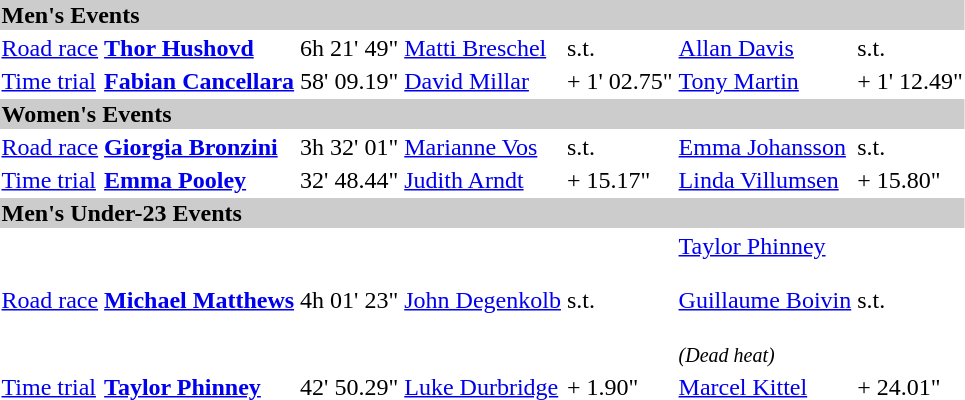<table>
<tr bgcolor="#cccccc">
<td colspan=7><strong>Men's Events</strong></td>
</tr>
<tr>
<td><a href='#'>Road race</a><br></td>
<td><strong><a href='#'>Thor Hushovd</a></strong><br><small></small></td>
<td>6h 21' 49"</td>
<td><a href='#'>Matti Breschel</a><br><small></small></td>
<td>s.t.</td>
<td><a href='#'>Allan Davis</a><br><small></small></td>
<td>s.t.</td>
</tr>
<tr>
<td><a href='#'>Time trial</a><br></td>
<td><strong><a href='#'>Fabian Cancellara</a></strong><br><small></small></td>
<td>58' 09.19"</td>
<td><a href='#'>David Millar</a><br><small></small></td>
<td>+ 1' 02.75"</td>
<td><a href='#'>Tony Martin</a><br><small></small></td>
<td>+ 1' 12.49"</td>
</tr>
<tr bgcolor="#cccccc">
<td colspan=7><strong>Women's Events</strong></td>
</tr>
<tr>
<td><a href='#'>Road race</a><br></td>
<td><strong><a href='#'>Giorgia Bronzini</a></strong><br><small></small></td>
<td>3h 32' 01"</td>
<td><a href='#'>Marianne Vos</a><br><small></small></td>
<td>s.t.</td>
<td><a href='#'>Emma Johansson</a><br><small></small></td>
<td>s.t.</td>
</tr>
<tr>
<td><a href='#'>Time trial</a><br></td>
<td><strong><a href='#'>Emma Pooley</a></strong><br><small></small></td>
<td>32' 48.44"</td>
<td><a href='#'>Judith Arndt</a><br><small></small></td>
<td>+ 15.17"</td>
<td><a href='#'>Linda Villumsen</a><br><small></small></td>
<td>+ 15.80"</td>
</tr>
<tr bgcolor="#cccccc">
<td colspan=7><strong>Men's Under-23 Events</strong></td>
</tr>
<tr>
<td><a href='#'>Road race</a><br></td>
<td><strong><a href='#'>Michael Matthews</a></strong><br><small></small></td>
<td>4h 01' 23"</td>
<td><a href='#'>John Degenkolb</a><br><small></small></td>
<td>s.t.</td>
<td><a href='#'>Taylor Phinney</a><br><small></small><br><a href='#'>Guillaume Boivin</a><br><small><br><em>(Dead heat)</em></small></td>
<td>s.t.</td>
</tr>
<tr>
<td><a href='#'>Time trial</a><br></td>
<td><strong><a href='#'>Taylor Phinney</a></strong><br><small></small></td>
<td>42' 50.29"</td>
<td><a href='#'>Luke Durbridge</a><br><small></small></td>
<td>+ 1.90"</td>
<td><a href='#'>Marcel Kittel</a><br><small></small></td>
<td>+ 24.01"</td>
</tr>
</table>
